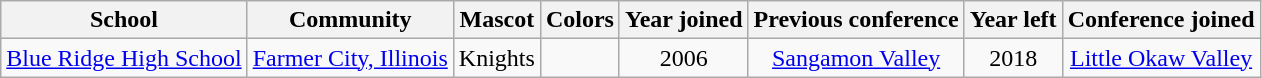<table class="wikitable sortable" style="text-align:center;">
<tr>
<th>School</th>
<th>Community</th>
<th>Mascot</th>
<th>Colors</th>
<th>Year joined</th>
<th>Previous conference</th>
<th>Year left</th>
<th>Conference joined</th>
</tr>
<tr>
<td><a href='#'>Blue Ridge High School</a></td>
<td><a href='#'>Farmer City, Illinois</a></td>
<td>Knights</td>
<td> </td>
<td>2006</td>
<td><a href='#'>Sangamon Valley</a></td>
<td>2018</td>
<td><a href='#'>Little Okaw Valley</a></td>
</tr>
</table>
